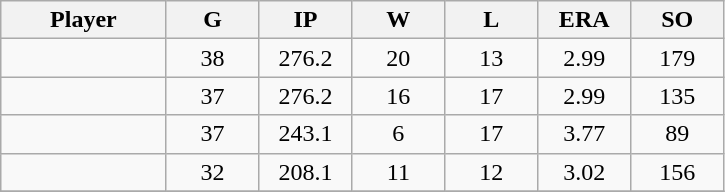<table class="wikitable sortable">
<tr>
<th bgcolor="#DDDDFF" width="16%">Player</th>
<th bgcolor="#DDDDFF" width="9%">G</th>
<th bgcolor="#DDDDFF" width="9%">IP</th>
<th bgcolor="#DDDDFF" width="9%">W</th>
<th bgcolor="#DDDDFF" width="9%">L</th>
<th bgcolor="#DDDDFF" width="9%">ERA</th>
<th bgcolor="#DDDDFF" width="9%">SO</th>
</tr>
<tr align=center>
<td></td>
<td>38</td>
<td>276.2</td>
<td>20</td>
<td>13</td>
<td>2.99</td>
<td>179</td>
</tr>
<tr align=center>
<td></td>
<td>37</td>
<td>276.2</td>
<td>16</td>
<td>17</td>
<td>2.99</td>
<td>135</td>
</tr>
<tr align=center>
<td></td>
<td>37</td>
<td>243.1</td>
<td>6</td>
<td>17</td>
<td>3.77</td>
<td>89</td>
</tr>
<tr align=center>
<td></td>
<td>32</td>
<td>208.1</td>
<td>11</td>
<td>12</td>
<td>3.02</td>
<td>156</td>
</tr>
<tr align=center>
</tr>
</table>
